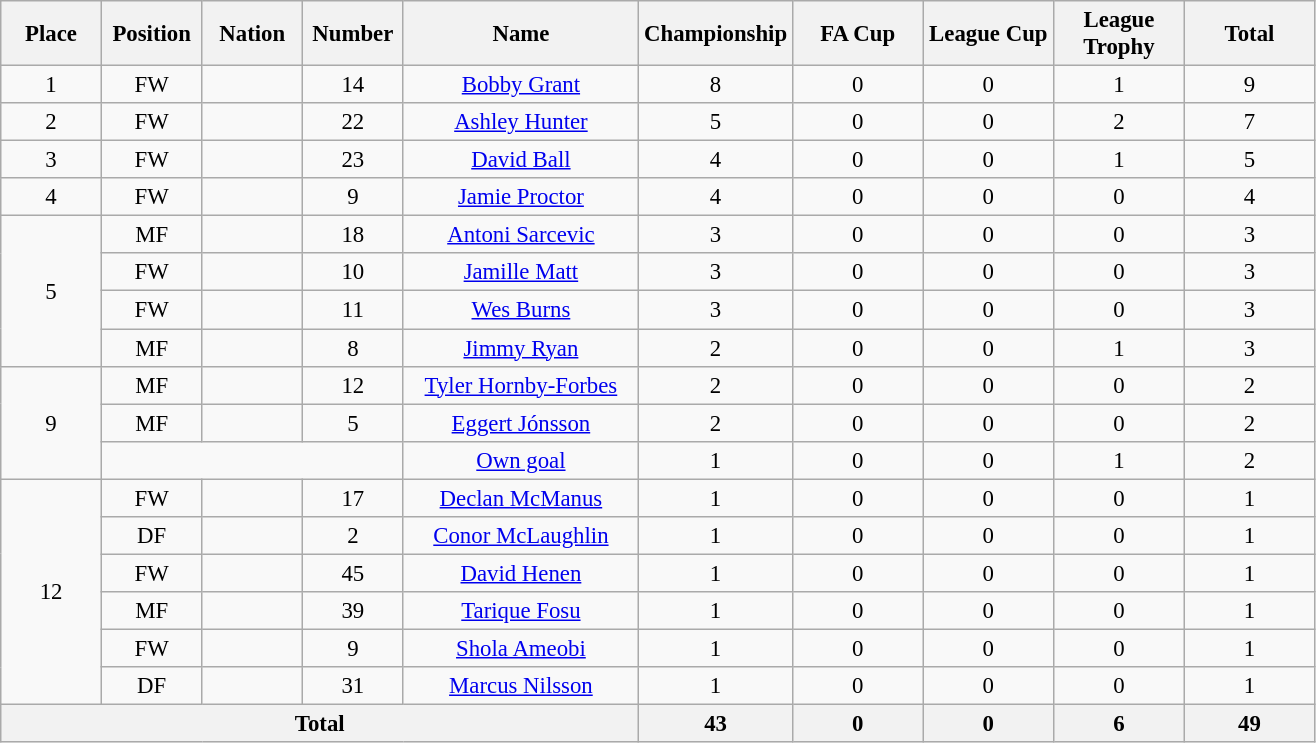<table class="wikitable" style="font-size: 95%; text-align: center;">
<tr>
<th width=60>Place</th>
<th width=60>Position</th>
<th width=60>Nation</th>
<th width=60>Number</th>
<th width=150>Name</th>
<th width=80>Championship</th>
<th width=80>FA Cup</th>
<th width=80>League Cup</th>
<th width=80>League Trophy</th>
<th width=80>Total</th>
</tr>
<tr>
<td>1</td>
<td>FW</td>
<td></td>
<td>14</td>
<td><a href='#'>Bobby Grant</a></td>
<td>8</td>
<td>0</td>
<td>0</td>
<td>1</td>
<td>9</td>
</tr>
<tr>
<td>2</td>
<td>FW</td>
<td></td>
<td>22</td>
<td><a href='#'>Ashley Hunter</a></td>
<td>5</td>
<td>0</td>
<td>0</td>
<td>2</td>
<td>7</td>
</tr>
<tr>
<td>3</td>
<td>FW</td>
<td></td>
<td>23</td>
<td><a href='#'>David Ball</a></td>
<td>4</td>
<td>0</td>
<td>0</td>
<td>1</td>
<td>5</td>
</tr>
<tr>
<td>4</td>
<td>FW</td>
<td></td>
<td>9</td>
<td><a href='#'>Jamie Proctor</a></td>
<td>4</td>
<td>0</td>
<td>0</td>
<td>0</td>
<td>4</td>
</tr>
<tr>
<td rowspan="4">5</td>
<td>MF</td>
<td></td>
<td>18</td>
<td><a href='#'>Antoni Sarcevic</a></td>
<td>3</td>
<td>0</td>
<td>0</td>
<td>0</td>
<td>3</td>
</tr>
<tr>
<td>FW</td>
<td></td>
<td>10</td>
<td><a href='#'>Jamille Matt</a></td>
<td>3</td>
<td>0</td>
<td>0</td>
<td>0</td>
<td>3</td>
</tr>
<tr>
<td>FW</td>
<td></td>
<td>11</td>
<td><a href='#'>Wes Burns</a></td>
<td>3</td>
<td>0</td>
<td>0</td>
<td>0</td>
<td>3</td>
</tr>
<tr>
<td>MF</td>
<td></td>
<td>8</td>
<td><a href='#'>Jimmy Ryan</a></td>
<td>2</td>
<td>0</td>
<td>0</td>
<td>1</td>
<td>3</td>
</tr>
<tr>
<td rowspan="3">9</td>
<td>MF</td>
<td></td>
<td>12</td>
<td><a href='#'>Tyler Hornby-Forbes</a></td>
<td>2</td>
<td>0</td>
<td>0</td>
<td>0</td>
<td>2</td>
</tr>
<tr>
<td>MF</td>
<td></td>
<td>5</td>
<td><a href='#'>Eggert Jónsson</a></td>
<td>2</td>
<td>0</td>
<td>0</td>
<td>0</td>
<td>2</td>
</tr>
<tr>
<td colspan="3"></td>
<td><a href='#'>Own goal</a></td>
<td>1</td>
<td>0</td>
<td>0</td>
<td>1</td>
<td>2</td>
</tr>
<tr>
<td rowspan="6">12</td>
<td>FW</td>
<td></td>
<td>17</td>
<td><a href='#'>Declan McManus</a></td>
<td>1</td>
<td>0</td>
<td>0</td>
<td>0</td>
<td>1</td>
</tr>
<tr>
<td>DF</td>
<td></td>
<td>2</td>
<td><a href='#'>Conor McLaughlin</a></td>
<td>1</td>
<td>0</td>
<td>0</td>
<td>0</td>
<td>1</td>
</tr>
<tr>
<td>FW</td>
<td></td>
<td>45</td>
<td><a href='#'>David Henen</a></td>
<td>1</td>
<td>0</td>
<td>0</td>
<td>0</td>
<td>1</td>
</tr>
<tr>
<td>MF</td>
<td></td>
<td>39</td>
<td><a href='#'>Tarique Fosu</a></td>
<td>1</td>
<td>0</td>
<td>0</td>
<td>0</td>
<td>1</td>
</tr>
<tr>
<td>FW</td>
<td></td>
<td>9</td>
<td><a href='#'>Shola Ameobi</a></td>
<td>1</td>
<td>0</td>
<td>0</td>
<td>0</td>
<td>1</td>
</tr>
<tr>
<td>DF</td>
<td></td>
<td>31</td>
<td><a href='#'>Marcus Nilsson</a></td>
<td>1</td>
<td>0</td>
<td>0</td>
<td>0</td>
<td>1</td>
</tr>
<tr>
<th colspan=5>Total</th>
<th>43</th>
<th>0</th>
<th>0</th>
<th>6</th>
<th>49</th>
</tr>
</table>
